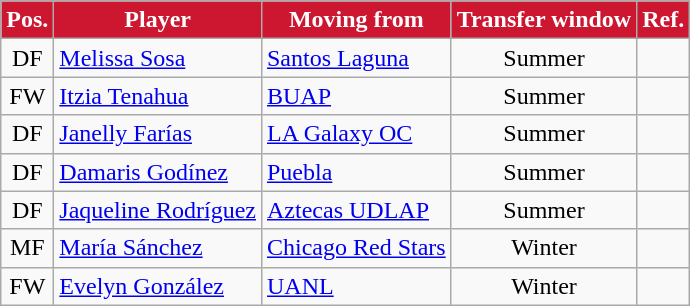<table class="wikitable sortable" style="text-align:center;">
<tr>
<th style=background-color:#CD1731;color:#FFFFFF>Pos.</th>
<th style=background-color:#CD1731;color:#FFFFFF>Player</th>
<th style=background-color:#CD1731;color:#FFFFFF>Moving from</th>
<th style=background-color:#CD1731;color:#FFFFFF>Transfer window</th>
<th style=background-color:#CD1731;color:#FFFFFF>Ref.</th>
</tr>
<tr>
<td>DF</td>
<td align=left> <a href='#'>Melissa Sosa</a></td>
<td align=left><a href='#'>Santos Laguna</a></td>
<td>Summer</td>
<td></td>
</tr>
<tr>
<td>FW</td>
<td align=left> <a href='#'>Itzia Tenahua</a></td>
<td align=left><a href='#'>BUAP</a></td>
<td>Summer</td>
<td></td>
</tr>
<tr>
<td>DF</td>
<td align=left> <a href='#'>Janelly Farías</a></td>
<td align=left> <a href='#'>LA Galaxy OC</a></td>
<td>Summer</td>
<td></td>
</tr>
<tr>
<td>DF</td>
<td align=left> <a href='#'>Damaris Godínez</a></td>
<td align=left><a href='#'>Puebla</a></td>
<td>Summer</td>
<td></td>
</tr>
<tr>
<td>DF</td>
<td align=left> <a href='#'>Jaqueline Rodríguez</a></td>
<td align=left><a href='#'>Aztecas UDLAP</a></td>
<td>Summer</td>
<td></td>
</tr>
<tr>
<td>MF</td>
<td align=left> <a href='#'>María Sánchez</a></td>
<td align=left> <a href='#'>Chicago Red Stars</a></td>
<td>Winter</td>
<td></td>
</tr>
<tr>
<td>FW</td>
<td align=left> <a href='#'>Evelyn González</a></td>
<td align=left><a href='#'>UANL</a></td>
<td>Winter</td>
<td></td>
</tr>
</table>
